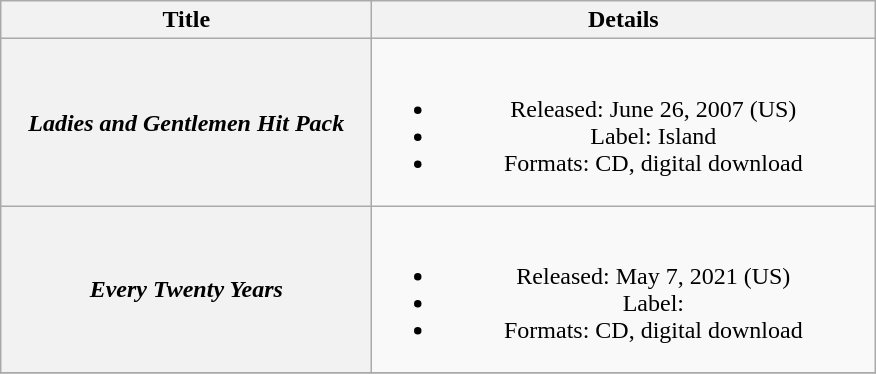<table class="wikitable plainrowheaders" style="text-align:center;">
<tr>
<th scope="col" style="width:15em;">Title</th>
<th scope="col" style="width:20.5em;">Details</th>
</tr>
<tr>
<th scope="row"><em>Ladies and Gentlemen Hit Pack</em></th>
<td><br><ul><li>Released: June 26, 2007 <span>(US)</span></li><li>Label: Island</li><li>Formats: CD, digital download</li></ul></td>
</tr>
<tr>
<th scope="row"><em>Every Twenty Years</em></th>
<td><br><ul><li>Released: May 7, 2021 <span>(US)</span></li><li>Label:</li><li>Formats: CD, digital download</li></ul></td>
</tr>
<tr>
</tr>
</table>
